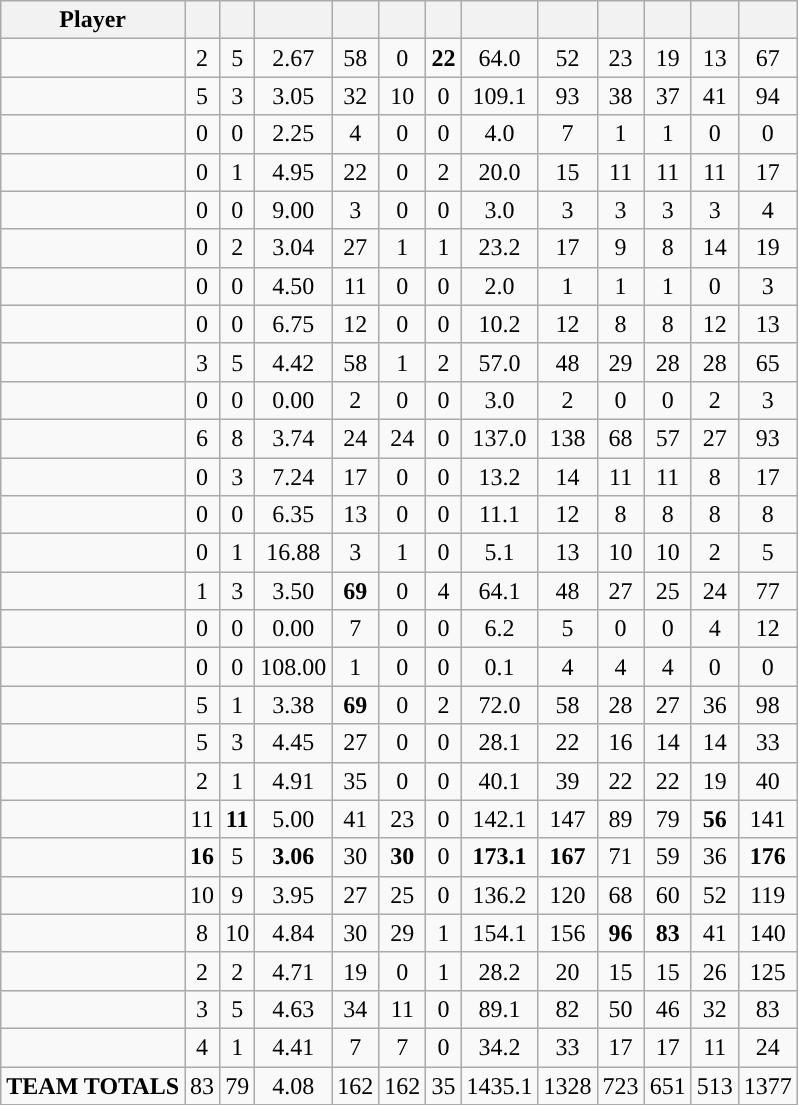<table class="wikitable sortable" style="text-align:center;">
<tr>
<th>Player</th>
<th></th>
<th></th>
<th></th>
<th></th>
<th></th>
<th></th>
<th></th>
<th></th>
<th></th>
<th></th>
<th></th>
<th></th>
</tr>
<tr>
<td align=left></td>
<td>2</td>
<td>5</td>
<td>2.67</td>
<td>58</td>
<td>0</td>
<td><strong>22</strong></td>
<td>64.0</td>
<td>52</td>
<td>23</td>
<td>19</td>
<td>13</td>
<td>67</td>
</tr>
<tr>
<td align=left></td>
<td>5</td>
<td>3</td>
<td>3.05</td>
<td>32</td>
<td>10</td>
<td>0</td>
<td>109.1</td>
<td>93</td>
<td>38</td>
<td>37</td>
<td>41</td>
<td>94</td>
</tr>
<tr>
<td align=left></td>
<td>0</td>
<td>0</td>
<td>2.25</td>
<td>4</td>
<td>0</td>
<td>0</td>
<td>4.0</td>
<td>7</td>
<td>1</td>
<td>1</td>
<td>0</td>
<td>0</td>
</tr>
<tr>
<td align=left></td>
<td>0</td>
<td>1</td>
<td>4.95</td>
<td>22</td>
<td>0</td>
<td>2</td>
<td>20.0</td>
<td>15</td>
<td>11</td>
<td>11</td>
<td>11</td>
<td>17</td>
</tr>
<tr>
<td align=left></td>
<td>0</td>
<td>0</td>
<td>9.00</td>
<td>3</td>
<td>0</td>
<td>0</td>
<td>3.0</td>
<td>3</td>
<td>3</td>
<td>3</td>
<td>3</td>
<td>4</td>
</tr>
<tr>
<td align=left></td>
<td>0</td>
<td>2</td>
<td>3.04</td>
<td>27</td>
<td>1</td>
<td>1</td>
<td>23.2</td>
<td>17</td>
<td>9</td>
<td>8</td>
<td>14</td>
<td>19</td>
</tr>
<tr>
<td align=left></td>
<td>0</td>
<td>0</td>
<td>4.50</td>
<td>11</td>
<td>0</td>
<td>0</td>
<td>2.0</td>
<td>1</td>
<td>1</td>
<td>1</td>
<td>0</td>
<td>3</td>
</tr>
<tr>
<td align=left></td>
<td>0</td>
<td>0</td>
<td>6.75</td>
<td>12</td>
<td>0</td>
<td>0</td>
<td>10.2</td>
<td>12</td>
<td>8</td>
<td>8</td>
<td>12</td>
<td>13</td>
</tr>
<tr>
<td align=left></td>
<td>3</td>
<td>5</td>
<td>4.42</td>
<td>58</td>
<td>1</td>
<td>2</td>
<td>57.0</td>
<td>48</td>
<td>29</td>
<td>28</td>
<td>28</td>
<td>65</td>
</tr>
<tr>
<td align=left></td>
<td>0</td>
<td>0</td>
<td>0.00</td>
<td>2</td>
<td>0</td>
<td>0</td>
<td>3.0</td>
<td>2</td>
<td>0</td>
<td>0</td>
<td>2</td>
<td>3</td>
</tr>
<tr>
<td align=left></td>
<td>6</td>
<td>8</td>
<td>3.74</td>
<td>24</td>
<td>24</td>
<td>0</td>
<td>137.0</td>
<td>138</td>
<td>68</td>
<td>57</td>
<td>27</td>
<td>93</td>
</tr>
<tr>
<td align=left></td>
<td>0</td>
<td>3</td>
<td>7.24</td>
<td>17</td>
<td>0</td>
<td>0</td>
<td>13.2</td>
<td>14</td>
<td>11</td>
<td>11</td>
<td>8</td>
<td>17</td>
</tr>
<tr>
<td align=left></td>
<td>0</td>
<td>0</td>
<td>6.35</td>
<td>13</td>
<td>0</td>
<td>0</td>
<td>11.1</td>
<td>12</td>
<td>8</td>
<td>8</td>
<td>8</td>
<td>8</td>
</tr>
<tr>
<td align=left></td>
<td>0</td>
<td>1</td>
<td>16.88</td>
<td>3</td>
<td>1</td>
<td>0</td>
<td>5.1</td>
<td>13</td>
<td>10</td>
<td>10</td>
<td>2</td>
<td>5</td>
</tr>
<tr>
<td align=left></td>
<td>1</td>
<td>3</td>
<td>3.50</td>
<td><strong>69</strong></td>
<td>0</td>
<td>4</td>
<td>64.1</td>
<td>48</td>
<td>27</td>
<td>25</td>
<td>24</td>
<td>77</td>
</tr>
<tr>
<td align=left></td>
<td>0</td>
<td>0</td>
<td>0.00</td>
<td>7</td>
<td>0</td>
<td>0</td>
<td>6.2</td>
<td>5</td>
<td>0</td>
<td>0</td>
<td>4</td>
<td>12</td>
</tr>
<tr>
<td align=left></td>
<td>0</td>
<td>0</td>
<td>108.00</td>
<td>1</td>
<td>0</td>
<td>0</td>
<td>0.1</td>
<td>4</td>
<td>4</td>
<td>4</td>
<td>0</td>
<td>0</td>
</tr>
<tr>
<td align=left></td>
<td>5</td>
<td>1</td>
<td>3.38</td>
<td><strong>69</strong></td>
<td>0</td>
<td>2</td>
<td>72.0</td>
<td>58</td>
<td>28</td>
<td>27</td>
<td>36</td>
<td>98</td>
</tr>
<tr>
<td align=left></td>
<td>5</td>
<td>3</td>
<td>4.45</td>
<td>27</td>
<td>0</td>
<td>0</td>
<td>28.1</td>
<td>22</td>
<td>16</td>
<td>14</td>
<td>14</td>
<td>33</td>
</tr>
<tr>
<td align=left></td>
<td>2</td>
<td>1</td>
<td>4.91</td>
<td>35</td>
<td>0</td>
<td>0</td>
<td>40.1</td>
<td>39</td>
<td>22</td>
<td>22</td>
<td>19</td>
<td>40</td>
</tr>
<tr>
<td align=left></td>
<td>11</td>
<td><strong>11</strong></td>
<td>5.00</td>
<td>41</td>
<td>23</td>
<td>0</td>
<td>142.1</td>
<td>147</td>
<td>89</td>
<td>79</td>
<td><strong>56</strong></td>
<td>141</td>
</tr>
<tr>
<td align=left></td>
<td><strong>16</strong></td>
<td>5</td>
<td><strong>3.06</strong></td>
<td>30</td>
<td><strong>30</strong></td>
<td>0</td>
<td><strong>173.1</strong></td>
<td><strong>167</strong></td>
<td>71</td>
<td>59</td>
<td>36</td>
<td><strong>176</strong></td>
</tr>
<tr>
<td align=left></td>
<td>10</td>
<td>9</td>
<td>3.95</td>
<td>27</td>
<td>25</td>
<td>0</td>
<td>136.2</td>
<td>120</td>
<td>68</td>
<td>60</td>
<td>52</td>
<td>119</td>
</tr>
<tr>
<td align=left></td>
<td>8</td>
<td>10</td>
<td>4.84</td>
<td>30</td>
<td>29</td>
<td>1</td>
<td>154.1</td>
<td>156</td>
<td><strong>96</strong></td>
<td><strong>83</strong></td>
<td>41</td>
<td>140</td>
</tr>
<tr>
<td align=left></td>
<td>2</td>
<td>2</td>
<td>4.71</td>
<td>19</td>
<td>0</td>
<td>1</td>
<td>28.2</td>
<td>20</td>
<td>15</td>
<td>15</td>
<td>26</td>
<td>125</td>
</tr>
<tr>
<td align=left></td>
<td>3</td>
<td>5</td>
<td>4.63</td>
<td>34</td>
<td>11</td>
<td>0</td>
<td>89.1</td>
<td>82</td>
<td>50</td>
<td>46</td>
<td>32</td>
<td>83</td>
</tr>
<tr>
<td align=left></td>
<td>4</td>
<td>1</td>
<td>4.41</td>
<td>7</td>
<td>7</td>
<td>0</td>
<td>34.2</td>
<td>33</td>
<td>17</td>
<td>17</td>
<td>11</td>
<td>24</td>
</tr>
<tr class="sortbottom">
<td align="left"><strong>TEAM TOTALS</strong></td>
<td>83</td>
<td>79</td>
<td>4.08</td>
<td>162</td>
<td>162</td>
<td>35</td>
<td>1435.1</td>
<td>1328</td>
<td>723</td>
<td>651</td>
<td>513</td>
<td>1377</td>
</tr>
</table>
